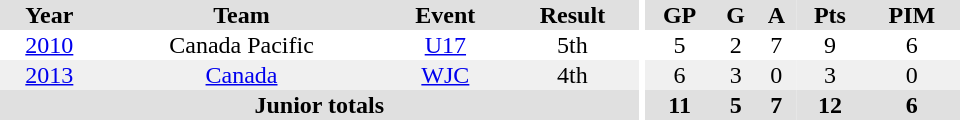<table border="0" cellpadding="1" cellspacing="0" ID="Table3" style="text-align:center; width:40em">
<tr ALIGN="center" bgcolor="#e0e0e0">
<th>Year</th>
<th>Team</th>
<th>Event</th>
<th>Result</th>
<th rowspan="99" bgcolor="#ffffff"></th>
<th>GP</th>
<th>G</th>
<th>A</th>
<th>Pts</th>
<th>PIM</th>
</tr>
<tr>
<td><a href='#'>2010</a></td>
<td>Canada Pacific</td>
<td><a href='#'>U17</a></td>
<td>5th</td>
<td>5</td>
<td>2</td>
<td>7</td>
<td>9</td>
<td>6</td>
</tr>
<tr bgcolor="#f0f0f0">
<td><a href='#'>2013</a></td>
<td><a href='#'>Canada</a></td>
<td><a href='#'>WJC</a></td>
<td>4th</td>
<td>6</td>
<td>3</td>
<td>0</td>
<td>3</td>
<td>0</td>
</tr>
<tr ALIGN="center" bgcolor="#e0e0e0">
<th colspan=4>Junior totals</th>
<th>11</th>
<th>5</th>
<th>7</th>
<th>12</th>
<th>6</th>
</tr>
</table>
